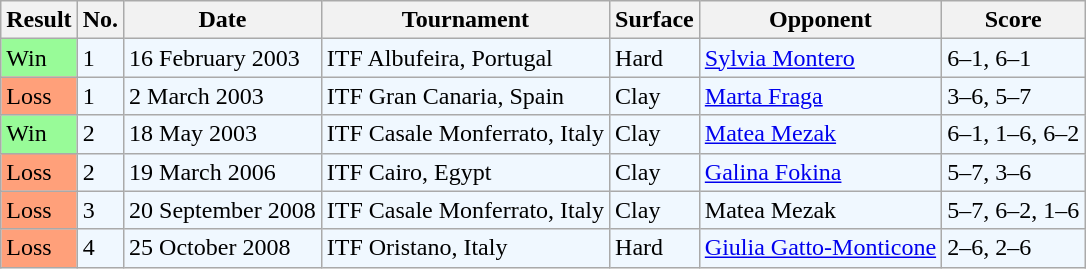<table class="sortable wikitable">
<tr>
<th>Result</th>
<th class="unsortable">No.</th>
<th>Date</th>
<th>Tournament</th>
<th>Surface</th>
<th>Opponent</th>
<th class="unsortable">Score</th>
</tr>
<tr style="background:#f0f8ff;">
<td style="background:#98fb98;">Win</td>
<td>1</td>
<td>16 February 2003</td>
<td>ITF Albufeira, Portugal</td>
<td>Hard</td>
<td> <a href='#'>Sylvia Montero</a></td>
<td>6–1, 6–1</td>
</tr>
<tr style="background:#f0f8ff;">
<td style="background:#ffa07a;">Loss</td>
<td>1</td>
<td>2 March 2003</td>
<td>ITF Gran Canaria, Spain</td>
<td>Clay</td>
<td> <a href='#'>Marta Fraga</a></td>
<td>3–6, 5–7</td>
</tr>
<tr style="background:#f0f8ff;">
<td style="background:#98fb98;">Win</td>
<td>2</td>
<td>18 May 2003</td>
<td>ITF Casale Monferrato, Italy</td>
<td>Clay</td>
<td> <a href='#'>Matea Mezak</a></td>
<td>6–1, 1–6, 6–2</td>
</tr>
<tr style="background:#f0f8ff;">
<td style="background:#ffa07a;">Loss</td>
<td>2</td>
<td>19 March 2006</td>
<td>ITF Cairo, Egypt</td>
<td>Clay</td>
<td> <a href='#'>Galina Fokina</a></td>
<td>5–7, 3–6</td>
</tr>
<tr style="background:#f0f8ff;">
<td style="background:#ffa07a;">Loss</td>
<td>3</td>
<td>20 September 2008</td>
<td>ITF Casale Monferrato, Italy</td>
<td>Clay</td>
<td> Matea Mezak</td>
<td>5–7, 6–2, 1–6</td>
</tr>
<tr style="background:#f0f8ff;">
<td style="background:#ffa07a;">Loss</td>
<td>4</td>
<td>25 October 2008</td>
<td>ITF Oristano, Italy</td>
<td>Hard</td>
<td> <a href='#'>Giulia Gatto-Monticone</a></td>
<td>2–6, 2–6</td>
</tr>
</table>
